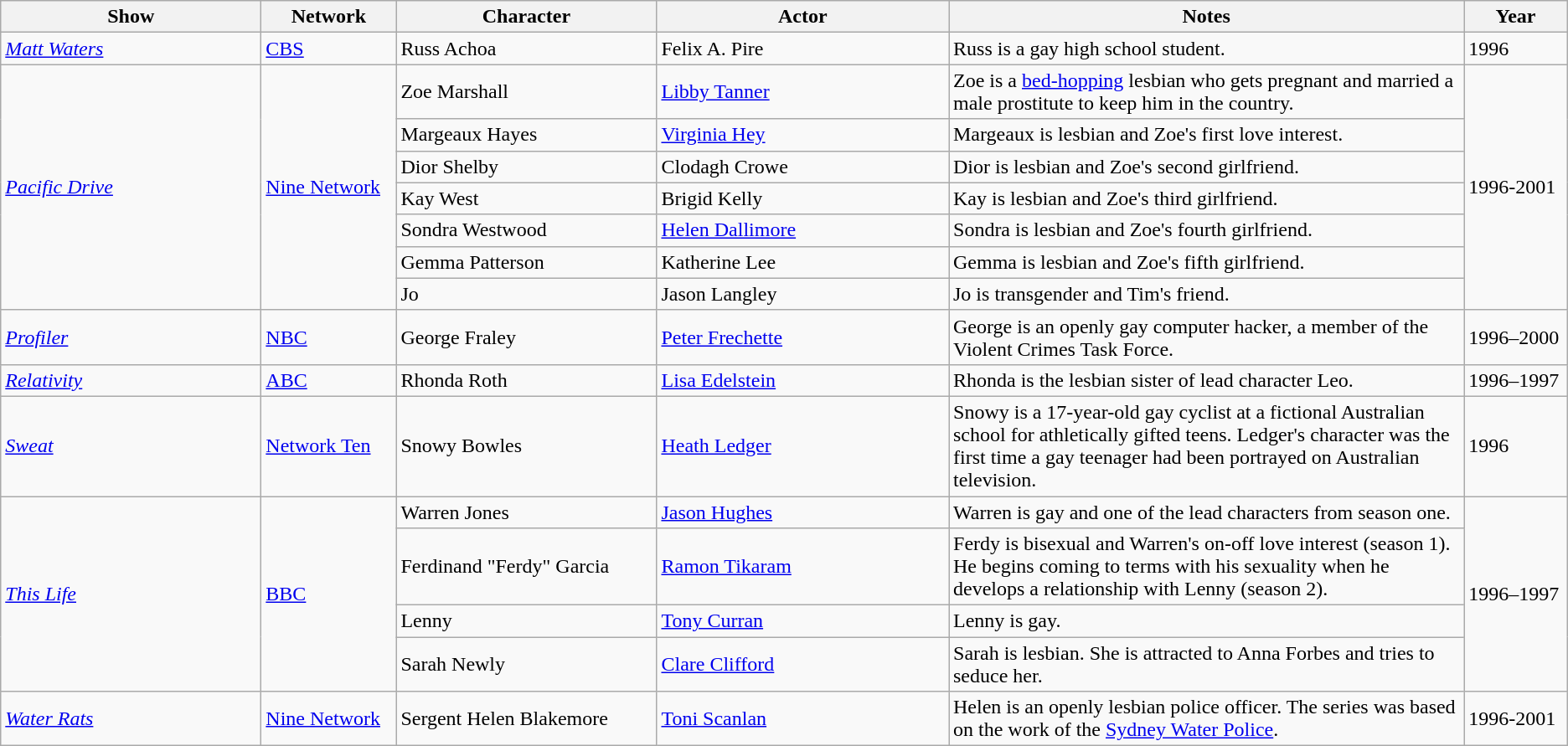<table class="sortable wikitable" style="margins:auto; width=100%;">
<tr>
<th style="width:200px;">Show</th>
<th style="width:100px;">Network</th>
<th style="width:200px;">Character</th>
<th style="width:225px;">Actor</th>
<th>Notes</th>
<th style="width:75px;">Year</th>
</tr>
<tr>
<td><em><a href='#'>Matt Waters</a></em></td>
<td><a href='#'>CBS</a></td>
<td>Russ Achoa</td>
<td>Felix A. Pire</td>
<td>Russ is a gay high school student.</td>
<td>1996</td>
</tr>
<tr>
<td rowspan="7"><em><a href='#'>Pacific Drive</a></em></td>
<td rowspan="7"><a href='#'>Nine Network</a></td>
<td>Zoe Marshall</td>
<td><a href='#'>Libby Tanner</a></td>
<td>Zoe is a <a href='#'>bed-hopping</a> lesbian who gets pregnant and married a male prostitute to keep him in the country.</td>
<td rowspan="7">1996-2001</td>
</tr>
<tr>
<td>Margeaux Hayes</td>
<td><a href='#'>Virginia Hey</a></td>
<td>Margeaux is lesbian and Zoe's first love interest.</td>
</tr>
<tr>
<td>Dior Shelby</td>
<td>Clodagh Crowe</td>
<td>Dior is lesbian and Zoe's second girlfriend.</td>
</tr>
<tr>
<td>Kay West</td>
<td>Brigid Kelly</td>
<td>Kay is lesbian and Zoe's third girlfriend.</td>
</tr>
<tr>
<td>Sondra Westwood</td>
<td><a href='#'>Helen Dallimore</a></td>
<td>Sondra is lesbian and Zoe's fourth girlfriend.</td>
</tr>
<tr>
<td>Gemma Patterson</td>
<td>Katherine Lee</td>
<td>Gemma is lesbian and Zoe's fifth girlfriend.</td>
</tr>
<tr>
<td>Jo</td>
<td>Jason Langley</td>
<td>Jo is transgender and Tim's friend.</td>
</tr>
<tr>
<td><em><a href='#'>Profiler</a></em></td>
<td><a href='#'>NBC</a></td>
<td>George Fraley</td>
<td><a href='#'>Peter Frechette</a></td>
<td>George is an openly gay computer hacker, a member of the Violent Crimes Task Force.</td>
<td>1996–2000</td>
</tr>
<tr>
<td><em><a href='#'>Relativity</a></em></td>
<td><a href='#'>ABC</a></td>
<td>Rhonda Roth</td>
<td><a href='#'>Lisa Edelstein</a></td>
<td>Rhonda is the lesbian sister of lead character Leo.</td>
<td>1996–1997</td>
</tr>
<tr>
<td><em><a href='#'>Sweat</a></em></td>
<td><a href='#'>Network Ten</a></td>
<td>Snowy Bowles</td>
<td><a href='#'>Heath Ledger</a></td>
<td>Snowy is a 17-year-old gay cyclist at a fictional Australian school for athletically gifted teens. Ledger's character was the first time a gay teenager had been portrayed on Australian television.</td>
<td>1996</td>
</tr>
<tr>
<td rowspan="4"><em><a href='#'>This Life</a></em></td>
<td rowspan="4"><a href='#'>BBC</a></td>
<td>Warren Jones</td>
<td><a href='#'>Jason Hughes</a></td>
<td>Warren is gay and one of the lead characters from season one.</td>
<td rowspan="4">1996–1997</td>
</tr>
<tr>
<td>Ferdinand "Ferdy" Garcia</td>
<td><a href='#'>Ramon Tikaram</a></td>
<td>Ferdy is bisexual and Warren's on-off love interest (season 1). He begins coming to terms with his sexuality when he develops a relationship with Lenny (season 2).</td>
</tr>
<tr>
<td>Lenny</td>
<td><a href='#'>Tony Curran</a></td>
<td>Lenny is gay.</td>
</tr>
<tr>
<td>Sarah Newly</td>
<td><a href='#'>Clare Clifford</a></td>
<td>Sarah is lesbian. She is attracted to Anna Forbes and tries to seduce her.</td>
</tr>
<tr>
<td><em><a href='#'>Water Rats</a></em></td>
<td><a href='#'>Nine Network</a></td>
<td>Sergent Helen Blakemore</td>
<td><a href='#'>Toni Scanlan</a></td>
<td>Helen is an openly lesbian police officer. The series was based on the work of the <a href='#'>Sydney Water Police</a>.</td>
<td>1996-2001</td>
</tr>
</table>
